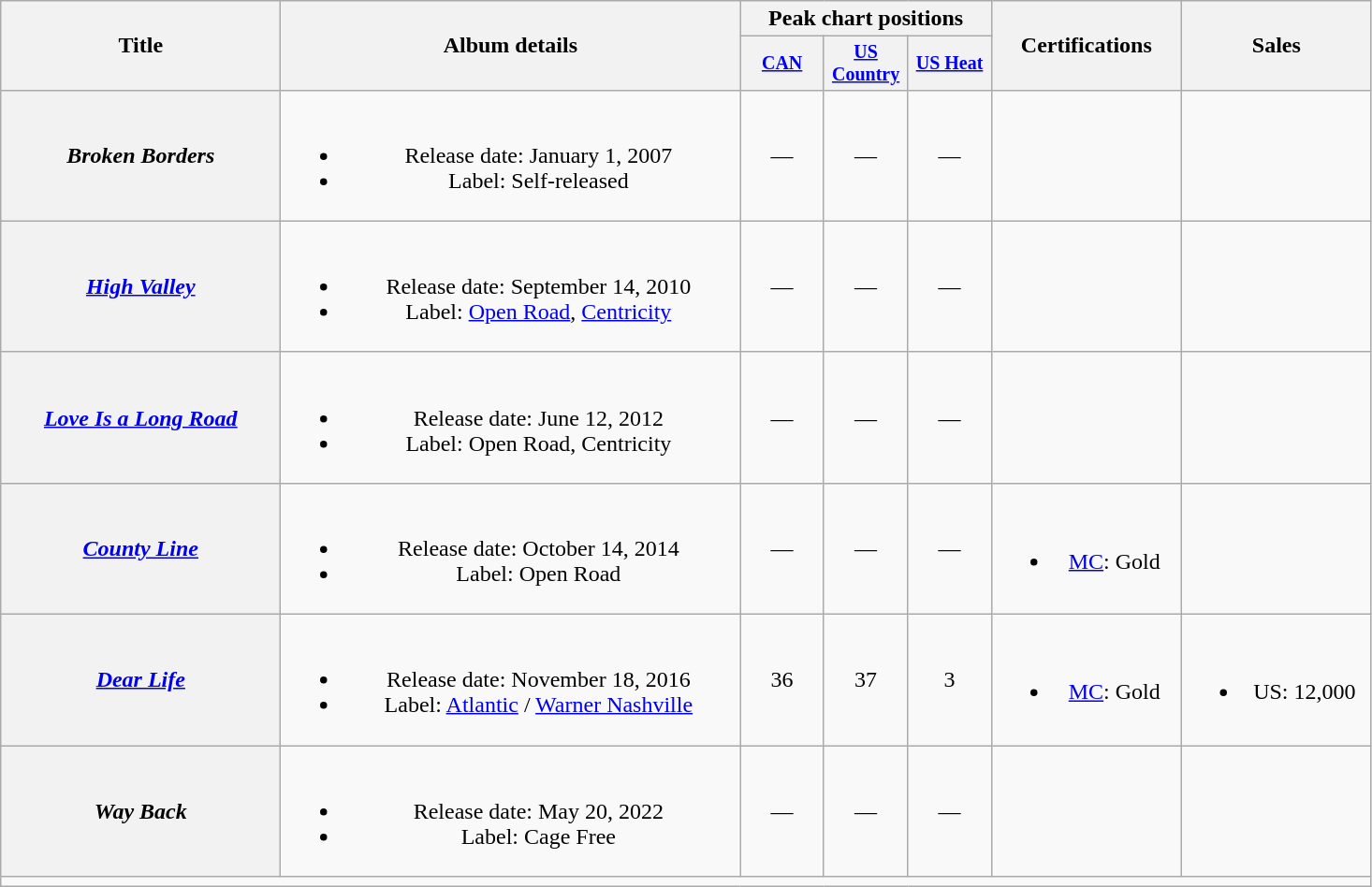<table class="wikitable plainrowheaders" style="text-align:center;">
<tr>
<th rowspan="2" style="width:12em;">Title</th>
<th rowspan="2" style="width:20em;">Album details</th>
<th colspan="3">Peak chart positions</th>
<th rowspan="2" style="width:8em;">Certifications</th>
<th rowspan="2" style="width:8em;">Sales</th>
</tr>
<tr style="font-size:smaller;">
<th style="width:4em;"><a href='#'>CAN</a><br></th>
<th style="width:4em;"><a href='#'>US Country</a><br></th>
<th style="width:4em;"><a href='#'>US Heat</a><br></th>
</tr>
<tr>
<th scope="row"><em>Broken Borders</em></th>
<td><br><ul><li>Release date: January 1, 2007</li><li>Label: Self-released</li></ul></td>
<td>—</td>
<td>—</td>
<td>—</td>
<td></td>
<td></td>
</tr>
<tr>
<th scope="row"><em><a href='#'>High Valley</a></em></th>
<td><br><ul><li>Release date: September 14, 2010</li><li>Label: <a href='#'>Open Road</a>, <a href='#'>Centricity</a></li></ul></td>
<td>—</td>
<td>—</td>
<td>—</td>
<td></td>
<td></td>
</tr>
<tr>
<th scope="row"><em><a href='#'>Love Is a Long Road</a></em></th>
<td><br><ul><li>Release date: June 12, 2012</li><li>Label: Open Road, Centricity</li></ul></td>
<td>—</td>
<td>—</td>
<td>—</td>
<td></td>
<td></td>
</tr>
<tr>
<th scope="row"><em><a href='#'>County Line</a></em></th>
<td><br><ul><li>Release date: October 14, 2014</li><li>Label: Open Road</li></ul></td>
<td>—</td>
<td>—</td>
<td>—</td>
<td><br><ul><li><a href='#'>MC</a>: Gold</li></ul></td>
<td></td>
</tr>
<tr>
<th scope="row"><em><a href='#'>Dear Life</a></em></th>
<td><br><ul><li>Release date: November 18, 2016</li><li>Label: <a href='#'>Atlantic</a> / <a href='#'>Warner Nashville</a></li></ul></td>
<td>36</td>
<td>37</td>
<td>3</td>
<td><br><ul><li><a href='#'>MC</a>: Gold</li></ul></td>
<td><br><ul><li>US: 12,000</li></ul></td>
</tr>
<tr>
<th scope="row"><em>Way Back</em></th>
<td><br><ul><li>Release date: May 20, 2022</li><li>Label: Cage Free</li></ul></td>
<td>—</td>
<td>—</td>
<td>—</td>
<td></td>
<td></td>
</tr>
<tr>
<td colspan="7"></td>
</tr>
</table>
